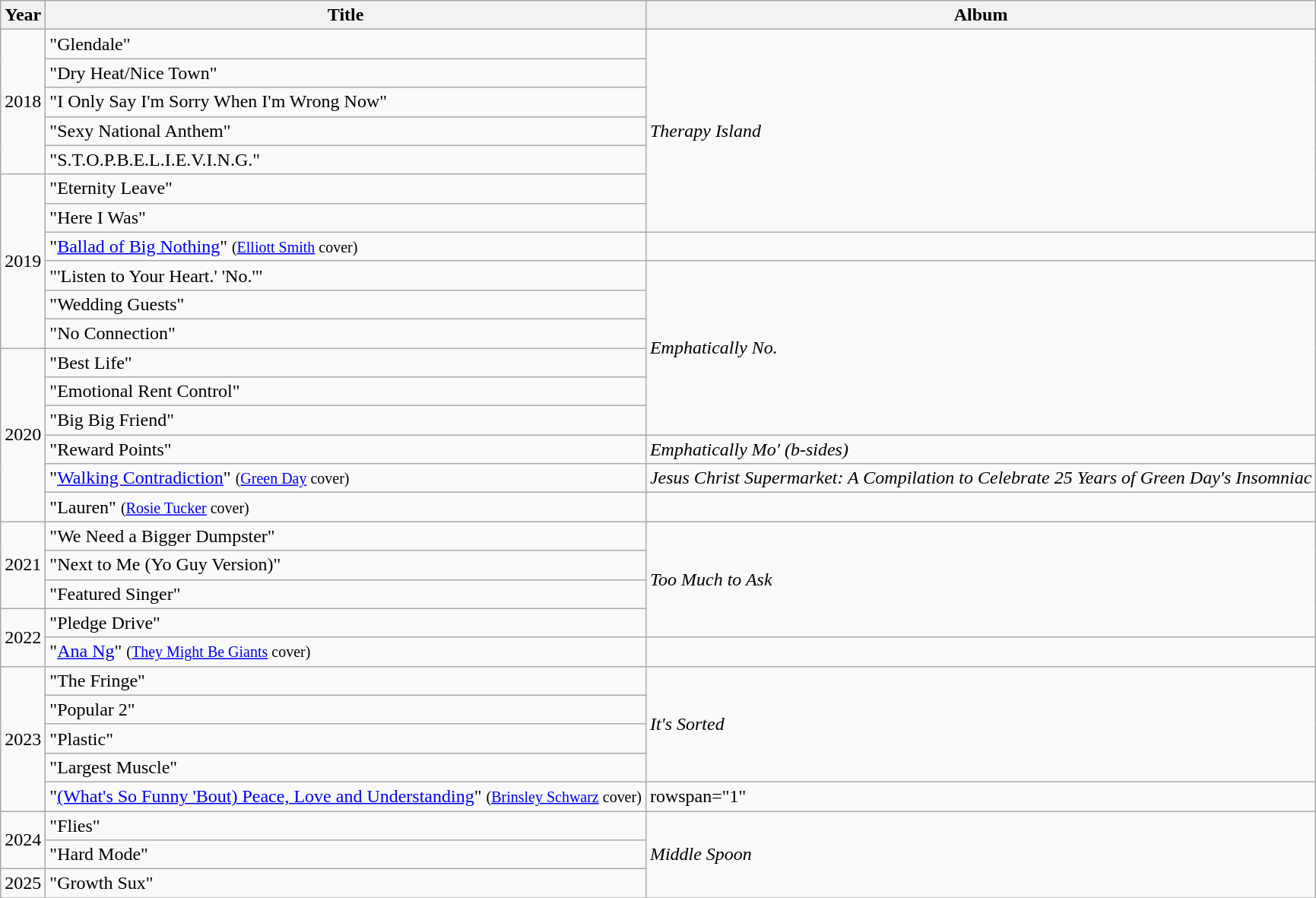<table class="wikitable">
<tr>
<th>Year</th>
<th>Title</th>
<th>Album</th>
</tr>
<tr>
<td rowspan="5">2018</td>
<td>"Glendale"</td>
<td rowspan="7"><em>Therapy Island</em></td>
</tr>
<tr>
<td>"Dry Heat/Nice Town"</td>
</tr>
<tr>
<td>"I Only Say I'm Sorry When I'm Wrong Now"</td>
</tr>
<tr>
<td>"Sexy National Anthem"</td>
</tr>
<tr>
<td>"S.T.O.P.B.E.L.I.E.V.I.N.G."</td>
</tr>
<tr>
<td rowspan="6">2019</td>
<td>"Eternity Leave"</td>
</tr>
<tr>
<td>"Here I Was"</td>
</tr>
<tr>
<td>"<a href='#'>Ballad of Big Nothing</a>" <small>(<a href='#'>Elliott Smith</a> cover)</small></td>
<td></td>
</tr>
<tr>
<td>"'Listen to Your Heart.' 'No.'"</td>
<td rowspan="6"><em>Emphatically No.</em></td>
</tr>
<tr>
<td>"Wedding Guests"</td>
</tr>
<tr>
<td>"No Connection"</td>
</tr>
<tr>
<td rowspan="6">2020</td>
<td>"Best Life"</td>
</tr>
<tr>
<td>"Emotional Rent Control"</td>
</tr>
<tr>
<td>"Big Big Friend"</td>
</tr>
<tr>
<td>"Reward Points"</td>
<td><em>Emphatically Mo' (b-sides)</em></td>
</tr>
<tr>
<td>"<a href='#'>Walking Contradiction</a>" <small>(<a href='#'>Green Day</a> cover)</small></td>
<td><em>Jesus Christ Supermarket: A Compilation to Celebrate 25 Years of Green Day's Insomniac</em></td>
</tr>
<tr>
<td>"Lauren" <small>(<a href='#'>Rosie Tucker</a> cover)</small></td>
<td></td>
</tr>
<tr>
<td rowspan="3">2021</td>
<td>"We Need a Bigger Dumpster"</td>
<td rowspan="4"><em>Too Much to Ask</em></td>
</tr>
<tr>
<td>"Next to Me (Yo Guy Version)"</td>
</tr>
<tr>
<td>"Featured Singer"</td>
</tr>
<tr>
<td rowspan="2">2022</td>
<td>"Pledge Drive"</td>
</tr>
<tr>
<td>"<a href='#'>Ana Ng</a>" <small>(<a href='#'>They Might Be Giants</a> cover)</small></td>
<td></td>
</tr>
<tr>
<td rowspan="5">2023</td>
<td>"The Fringe"</td>
<td rowspan="4"><em>It's Sorted</em></td>
</tr>
<tr>
<td>"Popular 2"</td>
</tr>
<tr>
<td>"Plastic"</td>
</tr>
<tr>
<td>"Largest Muscle"</td>
</tr>
<tr>
<td>"<a href='#'>(What's So Funny 'Bout) Peace, Love and Understanding</a>" <small>(<a href='#'>Brinsley Schwarz</a> cover)</small></td>
<td>rowspan="1" </td>
</tr>
<tr>
<td rowspan="2">2024</td>
<td>"Flies"</td>
<td rowspan="3"><em>Middle Spoon</em></td>
</tr>
<tr>
<td>"Hard Mode"</td>
</tr>
<tr>
<td>2025</td>
<td>"Growth Sux"</td>
</tr>
<tr>
</tr>
</table>
